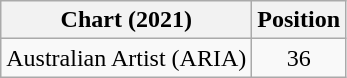<table class="wikitable">
<tr>
<th scope="col">Chart (2021)</th>
<th scope="col">Position</th>
</tr>
<tr>
<td>Australian Artist (ARIA)</td>
<td align="center">36</td>
</tr>
</table>
